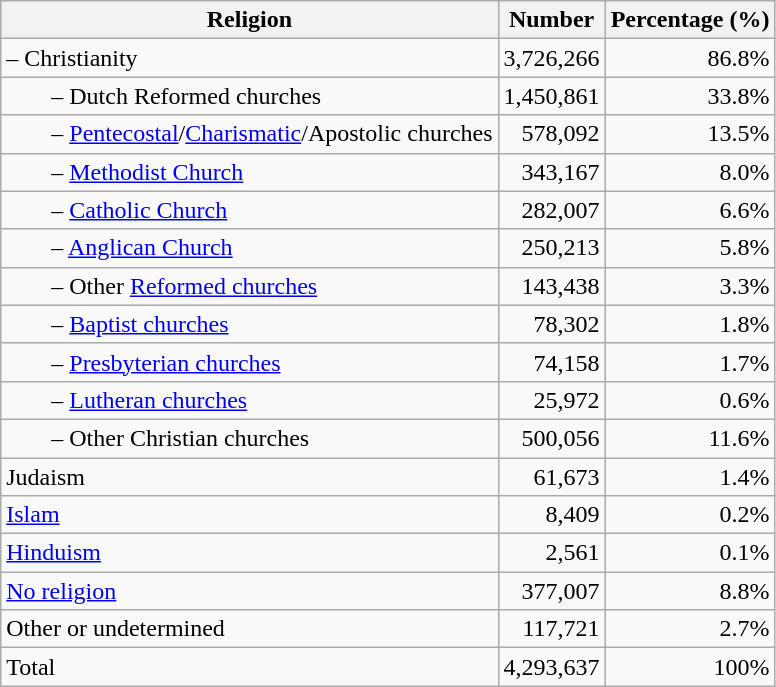<table class="wikitable sortable" style="text-align:right">
<tr>
<th align=left>Religion</th>
<th>Number</th>
<th>Percentage (%)</th>
</tr>
<tr>
<td align=left>– Christianity</td>
<td>3,726,266</td>
<td>86.8%</td>
</tr>
<tr>
<td style="text-align:left; text-indent:30px;">– Dutch Reformed churches</td>
<td>1,450,861</td>
<td>33.8%</td>
</tr>
<tr>
<td style="text-align:left; text-indent:30px;">– <a href='#'>Pentecostal</a>/<a href='#'>Charismatic</a>/Apostolic churches</td>
<td>578,092</td>
<td>13.5%</td>
</tr>
<tr>
<td style="text-align:left; text-indent:30px;">– <a href='#'>Methodist Church</a></td>
<td>343,167</td>
<td>8.0%</td>
</tr>
<tr>
<td style="text-align:left; text-indent:30px;">– <a href='#'>Catholic Church</a></td>
<td>282,007</td>
<td>6.6%</td>
</tr>
<tr>
<td style="text-align:left; text-indent:30px;">– <a href='#'>Anglican Church</a></td>
<td>250,213</td>
<td>5.8%</td>
</tr>
<tr>
<td style="text-align:left; text-indent:30px;">– Other <a href='#'>Reformed churches</a></td>
<td>143,438</td>
<td>3.3%</td>
</tr>
<tr>
<td style="text-align:left; text-indent:30px;">– <a href='#'>Baptist churches</a></td>
<td>78,302</td>
<td>1.8%</td>
</tr>
<tr>
<td style="text-align:left; text-indent:30px;">– <a href='#'>Presbyterian churches</a></td>
<td>74,158</td>
<td>1.7%</td>
</tr>
<tr>
<td style="text-align:left; text-indent:30px;">– <a href='#'>Lutheran churches</a></td>
<td>25,972</td>
<td>0.6%</td>
</tr>
<tr>
<td style="text-align:left; text-indent:30px;">– Other Christian churches</td>
<td>500,056</td>
<td>11.6%</td>
</tr>
<tr>
<td align=left>Judaism</td>
<td>61,673</td>
<td>1.4%</td>
</tr>
<tr>
<td align=left><a href='#'>Islam</a></td>
<td>8,409</td>
<td>0.2%</td>
</tr>
<tr>
<td align=left><a href='#'>Hinduism</a></td>
<td>2,561</td>
<td>0.1%</td>
</tr>
<tr>
<td align=left><a href='#'>No religion</a></td>
<td>377,007</td>
<td>8.8%</td>
</tr>
<tr>
<td align=left>Other or undetermined</td>
<td>117,721</td>
<td>2.7%</td>
</tr>
<tr>
<td align=left>Total</td>
<td>4,293,637</td>
<td>100%</td>
</tr>
</table>
